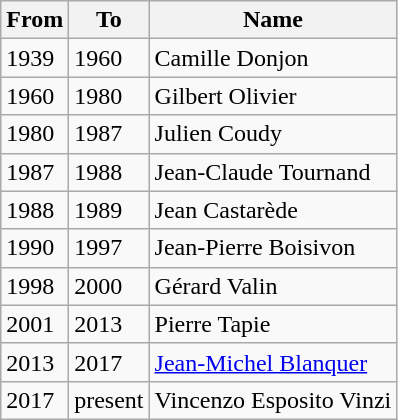<table class="wikitable">
<tr>
<th>From</th>
<th>To</th>
<th>Name</th>
</tr>
<tr>
<td>1939</td>
<td>1960</td>
<td>Camille Donjon</td>
</tr>
<tr>
<td>1960</td>
<td>1980</td>
<td>Gilbert Olivier</td>
</tr>
<tr>
<td>1980</td>
<td>1987</td>
<td>Julien Coudy</td>
</tr>
<tr>
<td>1987</td>
<td>1988</td>
<td>Jean-Claude Tournand</td>
</tr>
<tr>
<td>1988</td>
<td>1989</td>
<td>Jean Castarède</td>
</tr>
<tr>
<td>1990</td>
<td>1997</td>
<td>Jean-Pierre Boisivon</td>
</tr>
<tr>
<td>1998</td>
<td>2000</td>
<td>Gérard Valin</td>
</tr>
<tr>
<td>2001</td>
<td>2013</td>
<td>Pierre Tapie</td>
</tr>
<tr>
<td>2013</td>
<td>2017</td>
<td><a href='#'>Jean-Michel Blanquer</a></td>
</tr>
<tr>
<td>2017</td>
<td>present</td>
<td>Vincenzo Esposito Vinzi</td>
</tr>
</table>
